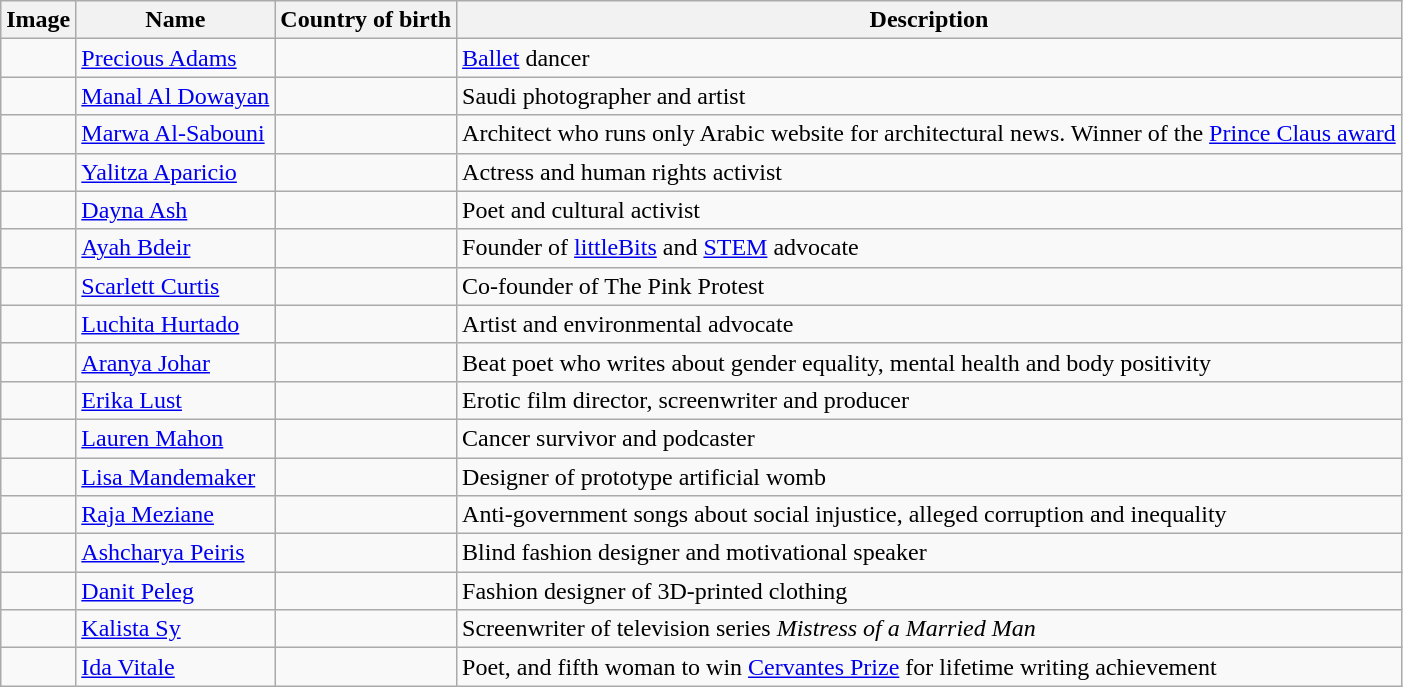<table class="wikitable sortable">
<tr>
<th>Image</th>
<th>Name</th>
<th>Country of birth</th>
<th>Description</th>
</tr>
<tr>
<td></td>
<td><a href='#'>Precious Adams</a></td>
<td></td>
<td><a href='#'>Ballet</a> dancer</td>
</tr>
<tr>
<td></td>
<td><a href='#'>Manal Al Dowayan</a></td>
<td></td>
<td>Saudi photographer and artist</td>
</tr>
<tr>
<td></td>
<td><a href='#'>Marwa Al-Sabouni</a></td>
<td></td>
<td>Architect who runs only Arabic website for architectural news. Winner of the <a href='#'>Prince Claus award</a></td>
</tr>
<tr>
<td></td>
<td><a href='#'>Yalitza Aparicio</a></td>
<td></td>
<td>Actress and human rights activist</td>
</tr>
<tr>
<td></td>
<td><a href='#'>Dayna Ash</a></td>
<td></td>
<td>Poet and cultural activist</td>
</tr>
<tr>
<td></td>
<td><a href='#'>Ayah Bdeir</a></td>
<td><br></td>
<td>Founder of <a href='#'>littleBits</a> and <a href='#'>STEM</a> advocate</td>
</tr>
<tr>
<td></td>
<td><a href='#'>Scarlett Curtis</a></td>
<td></td>
<td>Co-founder of The Pink Protest</td>
</tr>
<tr>
<td></td>
<td><a href='#'>Luchita Hurtado</a></td>
<td></td>
<td>Artist and environmental advocate</td>
</tr>
<tr>
<td></td>
<td><a href='#'>Aranya Johar</a></td>
<td></td>
<td>Beat poet who writes about gender equality, mental health and body positivity</td>
</tr>
<tr>
<td></td>
<td><a href='#'>Erika Lust</a></td>
<td></td>
<td>Erotic film director, screenwriter and producer</td>
</tr>
<tr>
<td></td>
<td><a href='#'>Lauren Mahon</a></td>
<td></td>
<td>Cancer survivor and podcaster</td>
</tr>
<tr>
<td></td>
<td><a href='#'>Lisa Mandemaker</a></td>
<td></td>
<td>Designer of prototype artificial womb</td>
</tr>
<tr>
<td></td>
<td><a href='#'>Raja Meziane</a></td>
<td></td>
<td>Anti-government songs about social injustice, alleged corruption and inequality</td>
</tr>
<tr>
<td></td>
<td><a href='#'>Ashcharya Peiris</a></td>
<td></td>
<td>Blind fashion designer and motivational speaker</td>
</tr>
<tr>
<td></td>
<td><a href='#'>Danit Peleg</a></td>
<td></td>
<td>Fashion designer of 3D-printed clothing</td>
</tr>
<tr>
<td></td>
<td><a href='#'>Kalista Sy</a></td>
<td></td>
<td>Screenwriter of television series <em>Mistress of a Married Man</em></td>
</tr>
<tr>
<td></td>
<td><a href='#'>Ida Vitale</a></td>
<td></td>
<td>Poet, and fifth woman to win <a href='#'>Cervantes Prize</a> for lifetime writing achievement</td>
</tr>
</table>
